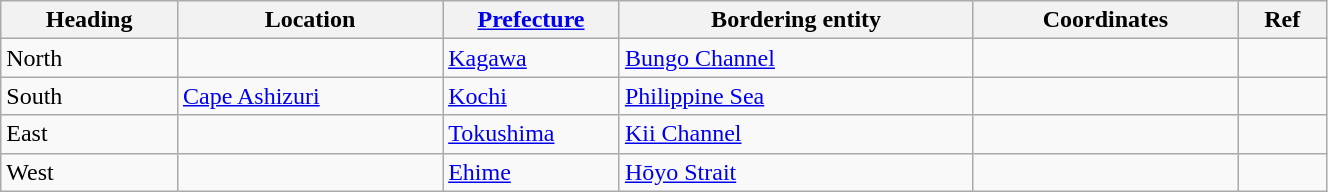<table class="wikitable" width="70%">
<tr>
<th width="10%">Heading</th>
<th width="15%">Location</th>
<th width="10%"><a href='#'>Prefecture</a></th>
<th width="20%">Bordering entity</th>
<th width="15%" class="unsortable">Coordinates</th>
<th width="5%"  class="unsortable">Ref</th>
</tr>
<tr class="vcard">
<td>North</td>
<td class="fn org"></td>
<td><a href='#'>Kagawa</a></td>
<td><a href='#'>Bungo Channel</a></td>
<td></td>
<td></td>
</tr>
<tr class="vcard">
<td>South</td>
<td class="fn org"><a href='#'>Cape Ashizuri</a></td>
<td><a href='#'>Kochi</a></td>
<td><a href='#'>Philippine Sea</a></td>
<td></td>
<td></td>
</tr>
<tr class="vcard">
<td>East</td>
<td class="fn org"></td>
<td><a href='#'>Tokushima</a></td>
<td><a href='#'>Kii Channel</a></td>
<td></td>
<td></td>
</tr>
<tr class="vcard">
<td>West</td>
<td class="fn org"></td>
<td><a href='#'>Ehime</a></td>
<td><a href='#'>Hōyo Strait</a></td>
<td></td>
<td></td>
</tr>
</table>
